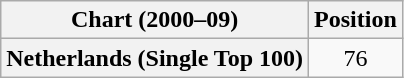<table class="wikitable plainrowheaders">
<tr>
<th>Chart (2000–09)</th>
<th>Position</th>
</tr>
<tr>
<th scope="row">Netherlands (Single Top 100)</th>
<td style="text-align:center;">76</td>
</tr>
</table>
